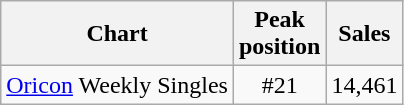<table class="wikitable">
<tr>
<th align="left">Chart</th>
<th align="center">Peak<br>position</th>
<th align="center">Sales</th>
</tr>
<tr>
<td align="left"><a href='#'>Oricon</a> Weekly Singles</td>
<td align="center">#21</td>
<td align="">14,461</td>
</tr>
</table>
